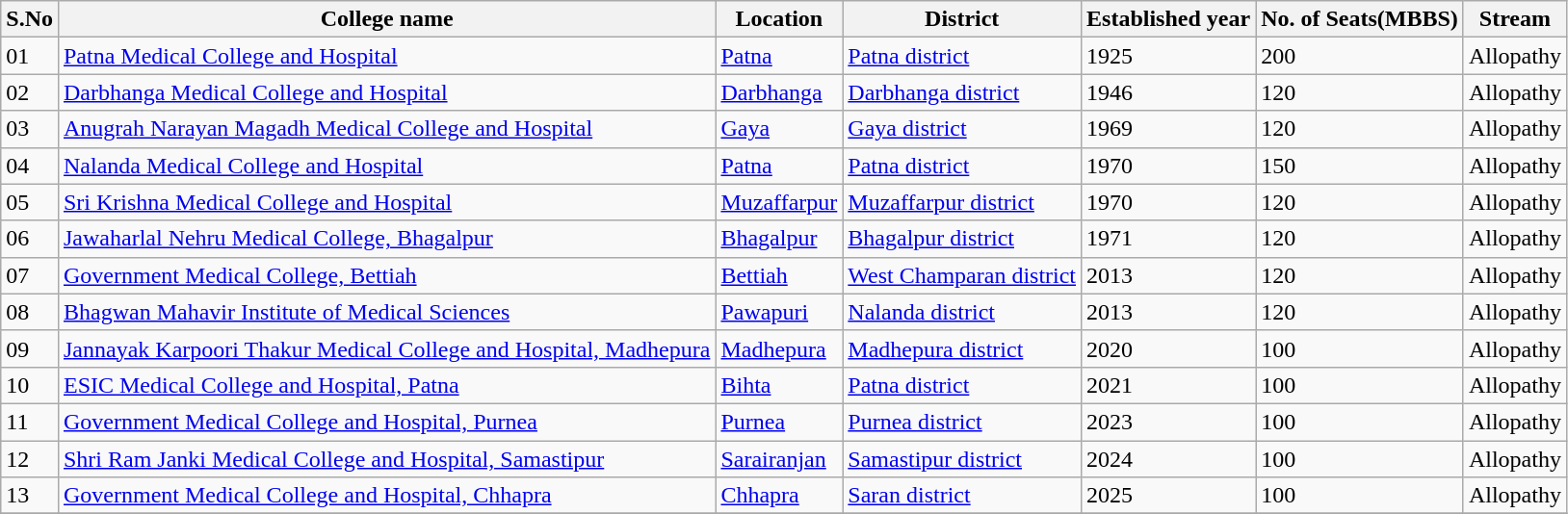<table class="wikitable sortable">
<tr>
<th>S.No</th>
<th>College name</th>
<th>Location</th>
<th>District</th>
<th>Established year</th>
<th>No. of Seats(MBBS)</th>
<th>Stream</th>
</tr>
<tr>
<td>01</td>
<td><a href='#'>Patna Medical College and Hospital</a></td>
<td><a href='#'>Patna</a></td>
<td><a href='#'>Patna district</a></td>
<td>1925</td>
<td>200</td>
<td>Allopathy</td>
</tr>
<tr>
<td>02</td>
<td><a href='#'>Darbhanga Medical College and Hospital</a></td>
<td><a href='#'>Darbhanga</a></td>
<td><a href='#'>Darbhanga district</a></td>
<td>1946</td>
<td>120</td>
<td>Allopathy</td>
</tr>
<tr>
<td>03</td>
<td><a href='#'>Anugrah Narayan Magadh Medical College and Hospital</a></td>
<td><a href='#'>Gaya</a></td>
<td><a href='#'>Gaya district</a></td>
<td>1969</td>
<td>120</td>
<td>Allopathy</td>
</tr>
<tr>
<td>04</td>
<td><a href='#'>Nalanda Medical College and Hospital</a></td>
<td><a href='#'>Patna</a></td>
<td><a href='#'>Patna district</a></td>
<td>1970</td>
<td>150</td>
<td>Allopathy</td>
</tr>
<tr>
<td>05</td>
<td><a href='#'>Sri Krishna Medical College and Hospital</a></td>
<td><a href='#'>Muzaffarpur</a></td>
<td><a href='#'>Muzaffarpur district</a></td>
<td>1970</td>
<td>120</td>
<td>Allopathy</td>
</tr>
<tr>
<td>06</td>
<td><a href='#'>Jawaharlal Nehru Medical College, Bhagalpur</a></td>
<td><a href='#'>Bhagalpur</a></td>
<td><a href='#'>Bhagalpur district</a></td>
<td>1971</td>
<td>120</td>
<td>Allopathy</td>
</tr>
<tr>
<td>07</td>
<td><a href='#'>Government Medical College, Bettiah</a></td>
<td><a href='#'>Bettiah</a></td>
<td><a href='#'>West Champaran district</a></td>
<td>2013</td>
<td>120</td>
<td>Allopathy</td>
</tr>
<tr>
<td>08</td>
<td><a href='#'>Bhagwan Mahavir Institute of Medical Sciences</a></td>
<td><a href='#'>Pawapuri</a></td>
<td><a href='#'>Nalanda district</a></td>
<td>2013</td>
<td>120</td>
<td>Allopathy</td>
</tr>
<tr>
<td>09</td>
<td><a href='#'>Jannayak Karpoori Thakur Medical College and Hospital, Madhepura</a></td>
<td><a href='#'>Madhepura</a></td>
<td><a href='#'>Madhepura district</a></td>
<td>2020</td>
<td>100</td>
<td>Allopathy</td>
</tr>
<tr>
<td>10</td>
<td><a href='#'>ESIC Medical College and Hospital, Patna</a></td>
<td><a href='#'>Bihta</a></td>
<td><a href='#'>Patna district</a></td>
<td>2021</td>
<td>100</td>
<td>Allopathy</td>
</tr>
<tr>
<td>11</td>
<td><a href='#'>Government Medical College and Hospital, Purnea</a></td>
<td><a href='#'>Purnea</a></td>
<td><a href='#'>Purnea district</a></td>
<td>2023</td>
<td>100</td>
<td>Allopathy</td>
</tr>
<tr>
<td>12</td>
<td><a href='#'>Shri Ram Janki Medical College and Hospital, Samastipur</a></td>
<td><a href='#'>Sarairanjan</a></td>
<td><a href='#'>Samastipur district</a></td>
<td>2024</td>
<td>100</td>
<td>Allopathy</td>
</tr>
<tr>
<td>13</td>
<td><a href='#'>Government Medical College and Hospital, Chhapra</a></td>
<td><a href='#'>Chhapra</a></td>
<td><a href='#'>Saran district</a></td>
<td>2025</td>
<td>100</td>
<td>Allopathy</td>
</tr>
<tr>
</tr>
</table>
